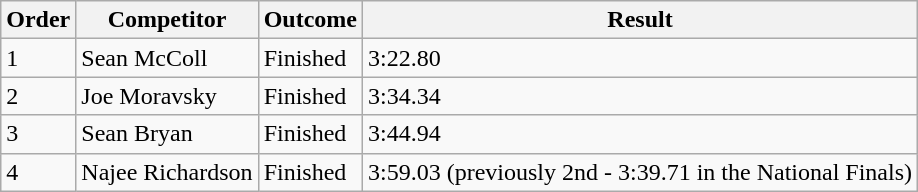<table class="wikitable sortable">
<tr>
<th>Order</th>
<th>Competitor</th>
<th>Outcome</th>
<th>Result</th>
</tr>
<tr>
<td>1</td>
<td>Sean McColl</td>
<td>Finished</td>
<td>3:22.80</td>
</tr>
<tr>
<td>2</td>
<td>Joe Moravsky</td>
<td>Finished</td>
<td>3:34.34</td>
</tr>
<tr>
<td>3</td>
<td>Sean Bryan</td>
<td>Finished</td>
<td>3:44.94</td>
</tr>
<tr>
<td>4</td>
<td>Najee Richardson</td>
<td>Finished</td>
<td>3:59.03 (previously 2nd - 3:39.71 in the National Finals)</td>
</tr>
</table>
